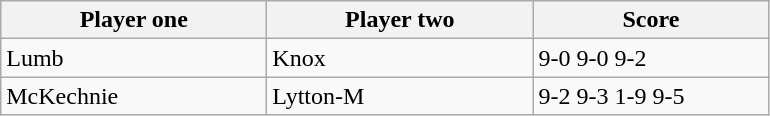<table class="wikitable">
<tr>
<th width=170>Player one</th>
<th width=170>Player two</th>
<th width=150>Score</th>
</tr>
<tr>
<td> Lumb</td>
<td> Knox</td>
<td>9-0 9-0 9-2</td>
</tr>
<tr>
<td> McKechnie</td>
<td> Lytton-M</td>
<td>9-2 9-3 1-9 9-5</td>
</tr>
</table>
